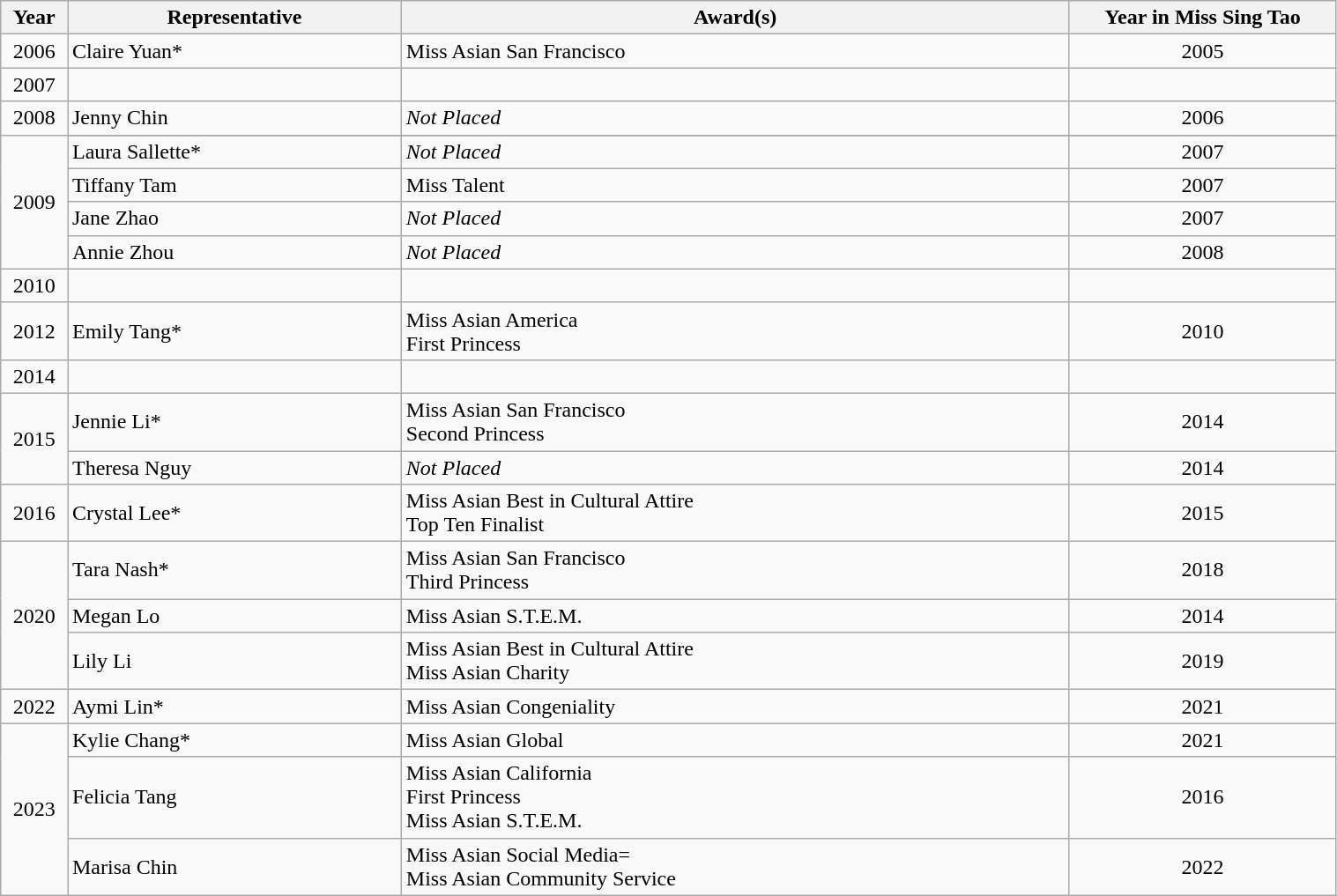<table class="wikitable" border="1" width="80%">
<tr>
<th width="4%">Year</th>
<th width="20%">Representative</th>
<th width="40%">Award(s)</th>
<th width="16%">Year in Miss Sing Tao</th>
</tr>
<tr>
<td style="text-align: center">2006</td>
<td>Claire Yuan*</td>
<td>Miss Asian San Francisco</td>
<td style="text-align: center">2005</td>
</tr>
<tr>
<td style="text-align: center">2007</td>
<td></td>
<td></td>
<td></td>
</tr>
<tr>
<td style="text-align: center">2008</td>
<td>Jenny Chin</td>
<td><em>Not Placed</em></td>
<td style="text-align: center">2006</td>
</tr>
<tr>
<td style="text-align: center" rowspan="5">2009</td>
</tr>
<tr>
<td>Laura Sallette*</td>
<td><em>Not Placed</em></td>
<td style="text-align: center">2007</td>
</tr>
<tr>
<td>Tiffany Tam</td>
<td>Miss Talent</td>
<td style="text-align: center">2007</td>
</tr>
<tr>
<td>Jane Zhao</td>
<td><em>Not Placed</em></td>
<td style="text-align: center">2007</td>
</tr>
<tr>
<td>Annie Zhou</td>
<td><em>Not Placed</em></td>
<td style="text-align: center">2008</td>
</tr>
<tr>
<td style="text-align: center">2010</td>
<td></td>
<td></td>
<td></td>
</tr>
<tr>
<td style="text-align: center">2012</td>
<td>Emily Tang*</td>
<td>Miss Asian America<br>First Princess</td>
<td style="text-align: center">2010</td>
</tr>
<tr>
<td style="text-align: center">2014</td>
<td></td>
<td></td>
<td></td>
</tr>
<tr>
<td style="text-align: center" rowspan="2">2015</td>
<td>Jennie Li*</td>
<td>Miss Asian San Francisco<br>Second Princess</td>
<td style="text-align: center">2014</td>
</tr>
<tr>
<td>Theresa Nguy</td>
<td><em>Not Placed</em></td>
<td style="text-align: center">2014</td>
</tr>
<tr>
<td style="text-align: center">2016</td>
<td>Crystal Lee*</td>
<td>Miss Asian Best in Cultural Attire<br>Top Ten Finalist</td>
<td style="text-align: center">2015</td>
</tr>
<tr>
<td style="text-align: center" rowspan="3">2020</td>
<td>Tara Nash*</td>
<td>Miss Asian San Francisco<br>Third Princess</td>
<td style="text-align: center">2018</td>
</tr>
<tr>
<td>Megan Lo</td>
<td>Miss Asian S.T.E.M.</td>
<td style="text-align: center">2014</td>
</tr>
<tr>
<td>Lily Li</td>
<td>Miss Asian Best in Cultural Attire<br>Miss Asian Charity</td>
<td style="text-align: center">2019</td>
</tr>
<tr>
<td style="text-align: center">2022</td>
<td>Aymi Lin*</td>
<td>Miss Asian Congeniality</td>
<td style="text-align: center">2021</td>
</tr>
<tr>
<td style="text-align: center" rowspan="3">2023</td>
<td>Kylie Chang*</td>
<td>Miss Asian Global</td>
<td style="text-align: center">2021</td>
</tr>
<tr>
<td>Felicia Tang</td>
<td>Miss Asian California<br>First Princess<br>Miss Asian S.T.E.M.</td>
<td style="text-align: center">2016</td>
</tr>
<tr>
<td>Marisa Chin</td>
<td>Miss Asian Social Media=<br>Miss Asian Community Service</td>
<td style="text-align: center">2022</td>
</tr>
</table>
